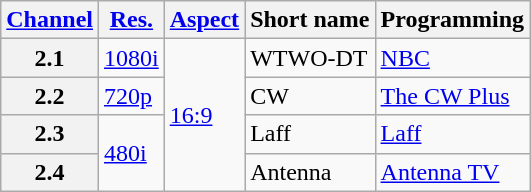<table class="wikitable">
<tr>
<th scope="col"><a href='#'>Channel</a></th>
<th scope="col"><a href='#'>Res.</a></th>
<th scope="col"><a href='#'>Aspect</a></th>
<th scope="col">Short name</th>
<th scope="col">Programming</th>
</tr>
<tr>
<th scope="row">2.1</th>
<td><a href='#'>1080i</a></td>
<td rowspan=4><a href='#'>16:9</a></td>
<td>WTWO-DT</td>
<td><a href='#'>NBC</a></td>
</tr>
<tr>
<th scope="row">2.2</th>
<td><a href='#'>720p</a></td>
<td>CW</td>
<td><a href='#'>The CW Plus</a></td>
</tr>
<tr>
<th scope="row">2.3</th>
<td rowspan=2><a href='#'>480i</a></td>
<td>Laff</td>
<td><a href='#'>Laff</a></td>
</tr>
<tr>
<th scope="row">2.4</th>
<td>Antenna</td>
<td><a href='#'>Antenna TV</a></td>
</tr>
</table>
